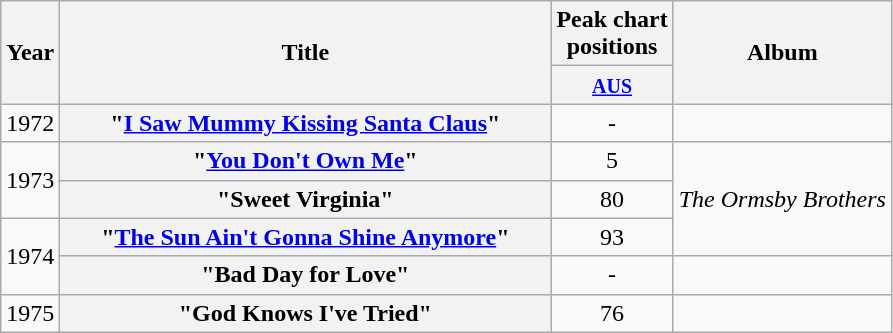<table class="wikitable plainrowheaders" style="text-align:center;" border="1">
<tr>
<th scope="col" rowspan="2">Year</th>
<th scope="col" rowspan="2" style="width:20em;">Title</th>
<th scope="col" colspan="1">Peak chart<br>positions</th>
<th scope="col" rowspan="2">Album</th>
</tr>
<tr>
<th scope="col" style="text-align:center;"><small><a href='#'>AUS</a></small></th>
</tr>
<tr>
<td>1972</td>
<th scope="row">"<a href='#'>I Saw Mummy Kissing Santa Claus</a>"</th>
<td style="text-align:center;">-</td>
<td></td>
</tr>
<tr>
<td rowspan="2">1973</td>
<th scope="row">"<a href='#'>You Don't Own Me</a>"</th>
<td style="text-align:center;">5</td>
<td rowspan="3"><em>The Ormsby Brothers</em></td>
</tr>
<tr>
<th scope="row">"Sweet Virginia"</th>
<td style="text-align:center;">80</td>
</tr>
<tr>
<td rowspan="2">1974</td>
<th scope="row">"<a href='#'>The Sun Ain't Gonna Shine Anymore</a>"</th>
<td style="text-align:center;">93</td>
</tr>
<tr>
<th scope="row">"Bad Day for Love"</th>
<td style="text-align:center;">-</td>
<td></td>
</tr>
<tr>
<td>1975</td>
<th scope="row">"God Knows I've Tried"</th>
<td style="text-align:center;">76</td>
<td></td>
</tr>
</table>
